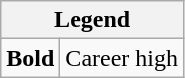<table class="wikitable mw-collapsible mw-collapsed">
<tr>
<th colspan="2">Legend</th>
</tr>
<tr>
<td><strong>Bold</strong></td>
<td>Career high</td>
</tr>
</table>
